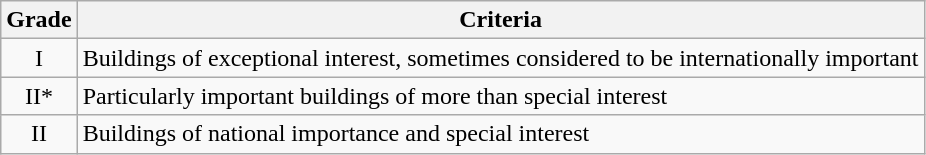<table class="wikitable">
<tr>
<th>Grade</th>
<th>Criteria</th>
</tr>
<tr>
<td align="center" >I</td>
<td>Buildings of exceptional interest, sometimes considered to be internationally important</td>
</tr>
<tr>
<td align="center" >II*</td>
<td>Particularly important buildings of more than special interest</td>
</tr>
<tr>
<td align="center" >II</td>
<td>Buildings of national importance and special interest</td>
</tr>
</table>
